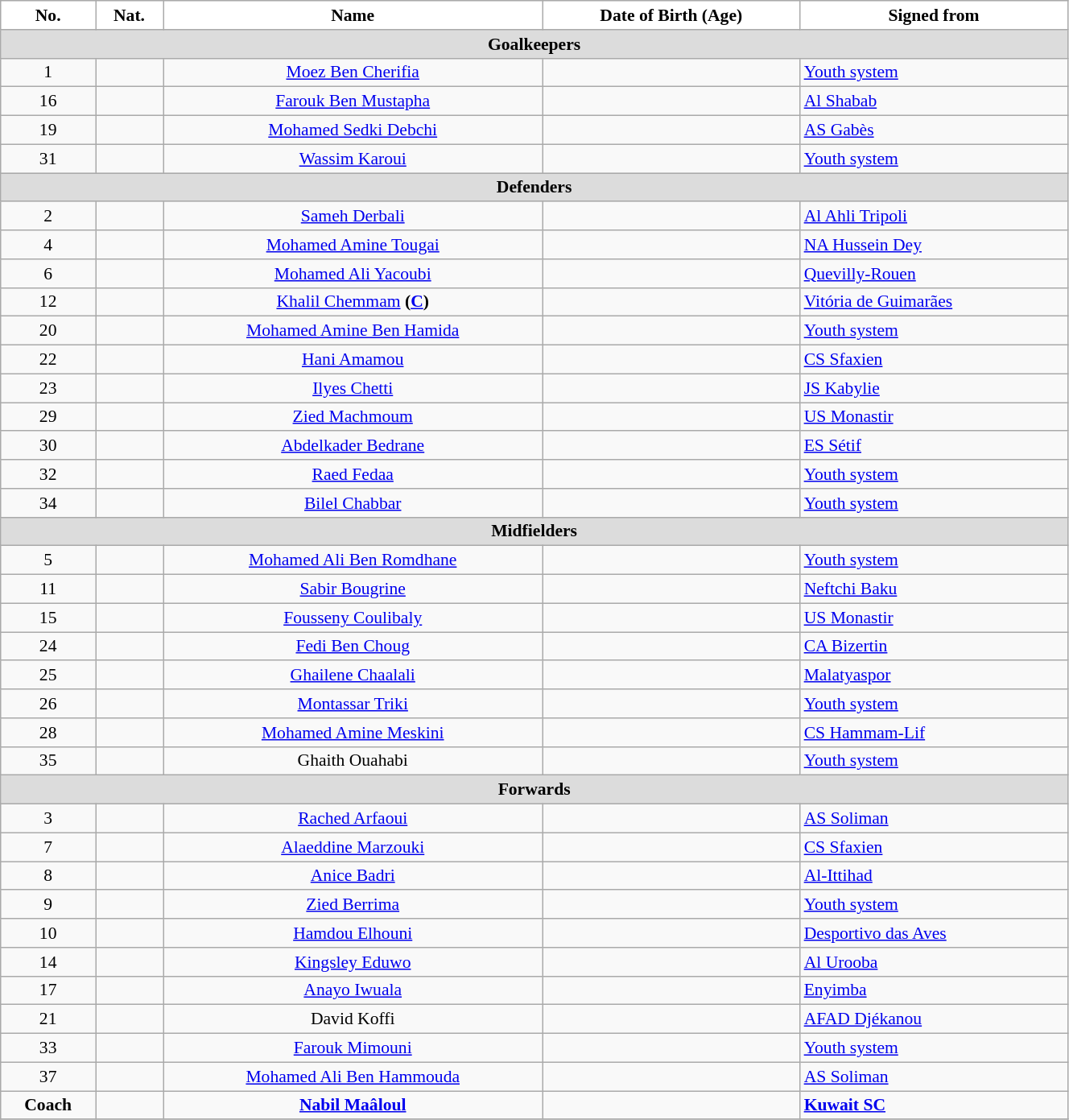<table class="wikitable" style="text-align:center; font-size:90%; width:70%">
<tr>
<th style="background:white; color:black; text-align:center;">No.</th>
<th style="background:white; color:black; text-align:center;">Nat.</th>
<th style="background:white; color:black; text-align:center;">Name</th>
<th style="background:white; color:black; text-align:center;">Date of Birth (Age)</th>
<th style="background:white; color:black; text-align:center;">Signed from</th>
</tr>
<tr>
<th colspan=10 style="background:#DCDCDC; text-align:center;">Goalkeepers</th>
</tr>
<tr>
<td>1</td>
<td></td>
<td><a href='#'>Moez Ben Cherifia</a></td>
<td></td>
<td style="text-align:left"> <a href='#'>Youth system</a></td>
</tr>
<tr>
<td>16</td>
<td></td>
<td><a href='#'>Farouk Ben Mustapha</a></td>
<td></td>
<td style="text-align:left"> <a href='#'>Al Shabab</a></td>
</tr>
<tr>
<td>19</td>
<td></td>
<td><a href='#'>Mohamed Sedki Debchi</a></td>
<td></td>
<td style="text-align:left"> <a href='#'>AS Gabès</a></td>
</tr>
<tr>
<td>31</td>
<td></td>
<td><a href='#'>Wassim Karoui</a></td>
<td></td>
<td style="text-align:left"> <a href='#'>Youth system</a></td>
</tr>
<tr>
<th colspan=10 style="background:#DCDCDC; text-align:center;">Defenders</th>
</tr>
<tr>
<td>2</td>
<td></td>
<td><a href='#'>Sameh Derbali</a></td>
<td></td>
<td style="text-align:left"> <a href='#'>Al Ahli Tripoli</a></td>
</tr>
<tr>
<td>4</td>
<td></td>
<td><a href='#'>Mohamed Amine Tougai</a></td>
<td></td>
<td style="text-align:left"> <a href='#'>NA Hussein Dey</a></td>
</tr>
<tr>
<td>6</td>
<td></td>
<td><a href='#'>Mohamed Ali Yacoubi</a></td>
<td></td>
<td style="text-align:left"> <a href='#'>Quevilly-Rouen</a></td>
</tr>
<tr>
<td>12</td>
<td></td>
<td><a href='#'>Khalil Chemmam</a> <strong>(<a href='#'>C</a>)</strong></td>
<td></td>
<td style="text-align:left"> <a href='#'>Vitória de Guimarães</a></td>
</tr>
<tr>
<td>20</td>
<td></td>
<td><a href='#'>Mohamed Amine Ben Hamida</a></td>
<td></td>
<td style="text-align:left"> <a href='#'>Youth system</a></td>
</tr>
<tr>
<td>22</td>
<td></td>
<td><a href='#'>Hani Amamou</a></td>
<td></td>
<td style="text-align:left"> <a href='#'>CS Sfaxien</a></td>
</tr>
<tr>
<td>23</td>
<td></td>
<td><a href='#'>Ilyes Chetti</a></td>
<td></td>
<td style="text-align:left"> <a href='#'>JS Kabylie</a></td>
</tr>
<tr>
<td>29</td>
<td></td>
<td><a href='#'>Zied Machmoum</a></td>
<td></td>
<td style="text-align:left"> <a href='#'>US Monastir</a></td>
</tr>
<tr>
<td>30</td>
<td></td>
<td><a href='#'>Abdelkader Bedrane</a></td>
<td></td>
<td style="text-align:left"> <a href='#'>ES Sétif</a></td>
</tr>
<tr>
<td>32</td>
<td></td>
<td><a href='#'>Raed Fedaa</a></td>
<td></td>
<td style="text-align:left"> <a href='#'>Youth system</a></td>
</tr>
<tr>
<td>34</td>
<td></td>
<td><a href='#'>Bilel Chabbar</a></td>
<td></td>
<td style="text-align:left"> <a href='#'>Youth system</a></td>
</tr>
<tr>
<th colspan=10 style="background:#DCDCDC; text-align:center;">Midfielders</th>
</tr>
<tr>
<td>5</td>
<td></td>
<td><a href='#'>Mohamed Ali Ben Romdhane</a></td>
<td></td>
<td style="text-align:left"> <a href='#'>Youth system</a></td>
</tr>
<tr>
<td>11</td>
<td></td>
<td><a href='#'>Sabir Bougrine</a></td>
<td></td>
<td style="text-align:left"> <a href='#'>Neftchi Baku</a></td>
</tr>
<tr>
<td>15</td>
<td></td>
<td><a href='#'>Fousseny Coulibaly</a></td>
<td></td>
<td style="text-align:left"> <a href='#'>US Monastir</a></td>
</tr>
<tr>
<td>24</td>
<td></td>
<td><a href='#'>Fedi Ben Choug</a></td>
<td></td>
<td style="text-align:left"> <a href='#'>CA Bizertin</a></td>
</tr>
<tr>
<td>25</td>
<td></td>
<td><a href='#'>Ghailene Chaalali</a></td>
<td></td>
<td style="text-align:left"> <a href='#'>Malatyaspor</a></td>
</tr>
<tr>
<td>26</td>
<td></td>
<td><a href='#'>Montassar Triki</a></td>
<td></td>
<td style="text-align:left"> <a href='#'>Youth system</a></td>
</tr>
<tr>
<td>28</td>
<td></td>
<td><a href='#'>Mohamed Amine Meskini</a></td>
<td></td>
<td style="text-align:left"> <a href='#'>CS Hammam-Lif</a></td>
</tr>
<tr>
<td>35</td>
<td></td>
<td>Ghaith Ouahabi</td>
<td></td>
<td style="text-align:left"> <a href='#'>Youth system</a></td>
</tr>
<tr>
<th colspan=10 style="background:#DCDCDC; text-align:center;">Forwards</th>
</tr>
<tr>
<td>3</td>
<td></td>
<td><a href='#'>Rached Arfaoui</a></td>
<td></td>
<td style="text-align:left"> <a href='#'>AS Soliman</a></td>
</tr>
<tr>
<td>7</td>
<td></td>
<td><a href='#'>Alaeddine Marzouki</a></td>
<td></td>
<td style="text-align:left"> <a href='#'>CS Sfaxien</a></td>
</tr>
<tr>
<td>8</td>
<td></td>
<td><a href='#'>Anice Badri</a></td>
<td></td>
<td style="text-align:left"> <a href='#'>Al-Ittihad</a></td>
</tr>
<tr>
<td>9</td>
<td></td>
<td><a href='#'>Zied Berrima</a></td>
<td></td>
<td style="text-align:left"> <a href='#'>Youth system</a></td>
</tr>
<tr>
<td>10</td>
<td></td>
<td><a href='#'>Hamdou Elhouni</a></td>
<td></td>
<td style="text-align:left"> <a href='#'>Desportivo das Aves</a></td>
</tr>
<tr>
<td>14</td>
<td></td>
<td><a href='#'>Kingsley Eduwo</a></td>
<td></td>
<td style="text-align:left"> <a href='#'>Al Urooba</a></td>
</tr>
<tr>
<td>17</td>
<td></td>
<td><a href='#'>Anayo Iwuala</a></td>
<td></td>
<td style="text-align:left"> <a href='#'>Enyimba</a></td>
</tr>
<tr>
<td>21</td>
<td></td>
<td>David Koffi</td>
<td></td>
<td style="text-align:left"> <a href='#'>AFAD Djékanou</a></td>
</tr>
<tr>
<td>33</td>
<td></td>
<td><a href='#'>Farouk Mimouni</a></td>
<td></td>
<td style="text-align:left"> <a href='#'>Youth system</a></td>
</tr>
<tr>
<td>37</td>
<td></td>
<td><a href='#'>Mohamed Ali Ben Hammouda</a></td>
<td></td>
<td style="text-align:left"> <a href='#'>AS Soliman</a></td>
</tr>
<tr>
<td><strong>Coach</strong></td>
<td></td>
<td><strong><a href='#'>Nabil Maâloul</a></strong></td>
<td><strong></strong></td>
<td style="text-align:left"> <strong><a href='#'>Kuwait SC</a></strong></td>
</tr>
<tr>
</tr>
</table>
